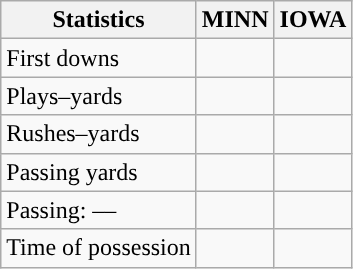<table class="wikitable" style="float:left">
<tr>
<th>Statistics</th>
<th>MINN</th>
<th>IOWA</th>
</tr>
<tr>
<td>First downs</td>
<td></td>
<td></td>
</tr>
<tr>
<td>Plays–yards</td>
<td></td>
<td></td>
</tr>
<tr>
<td>Rushes–yards</td>
<td></td>
<td></td>
</tr>
<tr>
<td>Passing yards</td>
<td></td>
<td></td>
</tr>
<tr>
<td>Passing: ––</td>
<td></td>
<td></td>
</tr>
<tr>
<td>Time of possession</td>
<td></td>
<td></td>
</tr>
</table>
